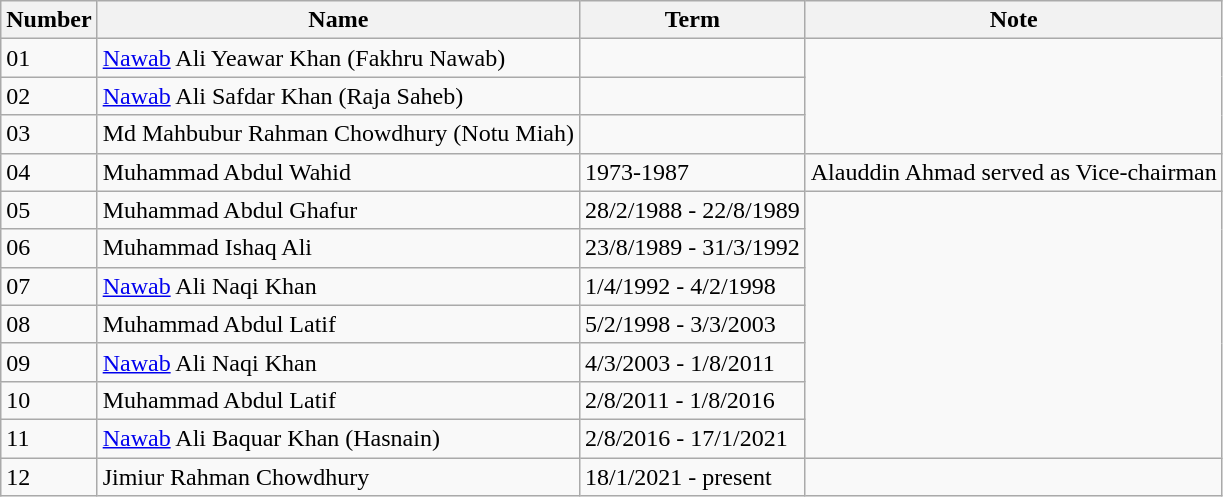<table class="wikitable">
<tr>
<th>Number</th>
<th>Name</th>
<th>Term</th>
<th>Note</th>
</tr>
<tr>
<td>01</td>
<td><a href='#'>Nawab</a> Ali Yeawar Khan (Fakhru Nawab)</td>
<td></td>
</tr>
<tr>
<td>02</td>
<td><a href='#'>Nawab</a> Ali Safdar Khan (Raja Saheb)</td>
<td></td>
</tr>
<tr>
<td>03</td>
<td>Md Mahbubur Rahman Chowdhury (Notu Miah)</td>
<td></td>
</tr>
<tr>
<td>04</td>
<td>Muhammad Abdul Wahid</td>
<td>1973-1987</td>
<td>Alauddin Ahmad served as Vice-chairman</td>
</tr>
<tr>
<td>05</td>
<td>Muhammad Abdul Ghafur</td>
<td>28/2/1988 - 22/8/1989</td>
</tr>
<tr>
<td>06</td>
<td>Muhammad Ishaq Ali</td>
<td>23/8/1989 - 31/3/1992</td>
</tr>
<tr>
<td>07</td>
<td><a href='#'>Nawab</a> Ali Naqi Khan</td>
<td>1/4/1992 - 4/2/1998</td>
</tr>
<tr>
<td>08</td>
<td>Muhammad Abdul Latif</td>
<td>5/2/1998 - 3/3/2003</td>
</tr>
<tr>
<td>09</td>
<td><a href='#'>Nawab</a> Ali Naqi Khan</td>
<td>4/3/2003 - 1/8/2011</td>
</tr>
<tr>
<td>10</td>
<td>Muhammad Abdul Latif</td>
<td>2/8/2011 - 1/8/2016</td>
</tr>
<tr>
<td>11</td>
<td><a href='#'>Nawab</a> Ali Baquar Khan (Hasnain)</td>
<td>2/8/2016 - 17/1/2021</td>
</tr>
<tr>
<td>12</td>
<td>Jimiur Rahman Chowdhury</td>
<td>18/1/2021 - present</td>
<td></td>
</tr>
</table>
